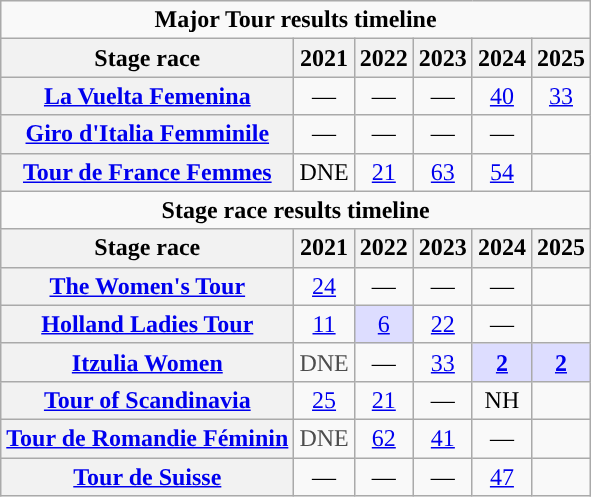<table class="wikitable plainrowheaders">
<tr>
<td colspan="13" align="center"><strong>Major Tour results timeline</strong></td>
</tr>
<tr style="background:#EEEEEE;">
<th>Stage race</th>
<th>2021</th>
<th>2022</th>
<th>2023</th>
<th>2024</th>
<th>2025</th>
</tr>
<tr style="text-align:center">
<th scope="row"><a href='#'>La Vuelta Femenina</a></th>
<td>—</td>
<td>—</td>
<td>—</td>
<td><a href='#'>40</a></td>
<td><a href='#'>33</a></td>
</tr>
<tr style="text-align:center">
<th scope="row"><a href='#'>Giro d'Italia Femminile</a></th>
<td>—</td>
<td>—</td>
<td>—</td>
<td>—</td>
<td></td>
</tr>
<tr style="text-align:center">
<th scope="row"><a href='#'>Tour de France Femmes</a></th>
<td align="center">DNE</td>
<td><a href='#'>21</a></td>
<td><a href='#'>63</a></td>
<td><a href='#'>54</a></td>
<td></td>
</tr>
<tr>
<td colspan="13" align="center"><strong>Stage race results timeline</strong></td>
</tr>
<tr style="background:#EEEEEE;">
<th>Stage race</th>
<th>2021</th>
<th>2022</th>
<th>2023</th>
<th>2024</th>
<th>2025</th>
</tr>
<tr style="text-align:center;">
<th scope="row"><a href='#'>The Women's Tour</a></th>
<td><a href='#'>24</a></td>
<td>—</td>
<td>—</td>
<td>—</td>
<td></td>
</tr>
<tr style="text-align:center;">
<th scope="row"><a href='#'>Holland Ladies Tour</a></th>
<td><a href='#'>11</a></td>
<td style="background:#ddf;"><a href='#'>6</a></td>
<td><a href='#'>22</a></td>
<td>—</td>
<td></td>
</tr>
<tr style="text-align:center;">
<th scope="row"><a href='#'>Itzulia Women</a></th>
<td style="color:#4d4d4d;">DNE</td>
<td>—</td>
<td><a href='#'>33</a></td>
<th style="background:#ddf;"><a href='#'>2</a></th>
<th style="background:#ddf;"><a href='#'>2</a></th>
</tr>
<tr style="text-align:center;">
<th scope="row"><a href='#'>Tour of Scandinavia</a></th>
<td><a href='#'>25</a></td>
<td><a href='#'>21</a></td>
<td>—</td>
<td>NH</td>
<td></td>
</tr>
<tr style="text-align:center;">
<th scope="row"><a href='#'>Tour de Romandie Féminin</a></th>
<td style="color:#4d4d4d;">DNE</td>
<td><a href='#'>62</a></td>
<td><a href='#'>41</a></td>
<td>—</td>
<td></td>
</tr>
<tr style="text-align:center;">
<th scope="row"><a href='#'>Tour de Suisse</a></th>
<td>—</td>
<td>—</td>
<td>—</td>
<td><a href='#'>47</a></td>
<td></td>
</tr>
</table>
